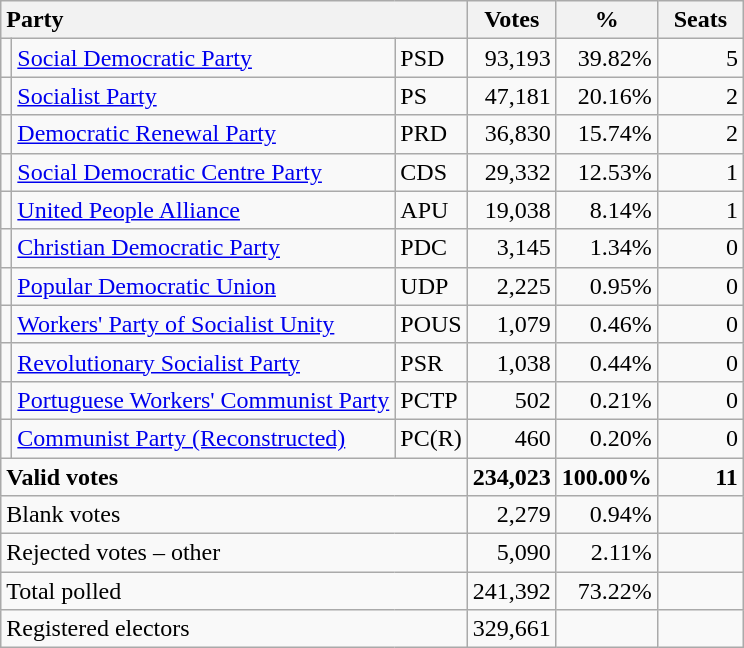<table class="wikitable" border="1" style="text-align:right;">
<tr>
<th style="text-align:left;" colspan=3>Party</th>
<th align=center width="50">Votes</th>
<th align=center width="50">%</th>
<th align=center width="50">Seats</th>
</tr>
<tr>
<td></td>
<td align=left><a href='#'>Social Democratic Party</a></td>
<td align=left>PSD</td>
<td>93,193</td>
<td>39.82%</td>
<td>5</td>
</tr>
<tr>
<td></td>
<td align=left><a href='#'>Socialist Party</a></td>
<td align=left>PS</td>
<td>47,181</td>
<td>20.16%</td>
<td>2</td>
</tr>
<tr>
<td></td>
<td align=left><a href='#'>Democratic Renewal Party</a></td>
<td align=left>PRD</td>
<td>36,830</td>
<td>15.74%</td>
<td>2</td>
</tr>
<tr>
<td></td>
<td align=left style="white-space: nowrap;"><a href='#'>Social Democratic Centre Party</a></td>
<td align=left>CDS</td>
<td>29,332</td>
<td>12.53%</td>
<td>1</td>
</tr>
<tr>
<td></td>
<td align=left><a href='#'>United People Alliance</a></td>
<td align=left>APU</td>
<td>19,038</td>
<td>8.14%</td>
<td>1</td>
</tr>
<tr>
<td></td>
<td align=left style="white-space: nowrap;"><a href='#'>Christian Democratic Party</a></td>
<td align=left>PDC</td>
<td>3,145</td>
<td>1.34%</td>
<td>0</td>
</tr>
<tr>
<td></td>
<td align=left><a href='#'>Popular Democratic Union</a></td>
<td align=left>UDP</td>
<td>2,225</td>
<td>0.95%</td>
<td>0</td>
</tr>
<tr>
<td></td>
<td align=left><a href='#'>Workers' Party of Socialist Unity</a></td>
<td align=left>POUS</td>
<td>1,079</td>
<td>0.46%</td>
<td>0</td>
</tr>
<tr>
<td></td>
<td align=left><a href='#'>Revolutionary Socialist Party</a></td>
<td align=left>PSR</td>
<td>1,038</td>
<td>0.44%</td>
<td>0</td>
</tr>
<tr>
<td></td>
<td align=left><a href='#'>Portuguese Workers' Communist Party</a></td>
<td align=left>PCTP</td>
<td>502</td>
<td>0.21%</td>
<td>0</td>
</tr>
<tr>
<td></td>
<td align=left><a href='#'>Communist Party (Reconstructed)</a></td>
<td align=left>PC(R)</td>
<td>460</td>
<td>0.20%</td>
<td>0</td>
</tr>
<tr style="font-weight:bold">
<td align=left colspan=3>Valid votes</td>
<td>234,023</td>
<td>100.00%</td>
<td>11</td>
</tr>
<tr>
<td align=left colspan=3>Blank votes</td>
<td>2,279</td>
<td>0.94%</td>
<td></td>
</tr>
<tr>
<td align=left colspan=3>Rejected votes – other</td>
<td>5,090</td>
<td>2.11%</td>
<td></td>
</tr>
<tr>
<td align=left colspan=3>Total polled</td>
<td>241,392</td>
<td>73.22%</td>
<td></td>
</tr>
<tr>
<td align=left colspan=3>Registered electors</td>
<td>329,661</td>
<td></td>
<td></td>
</tr>
</table>
